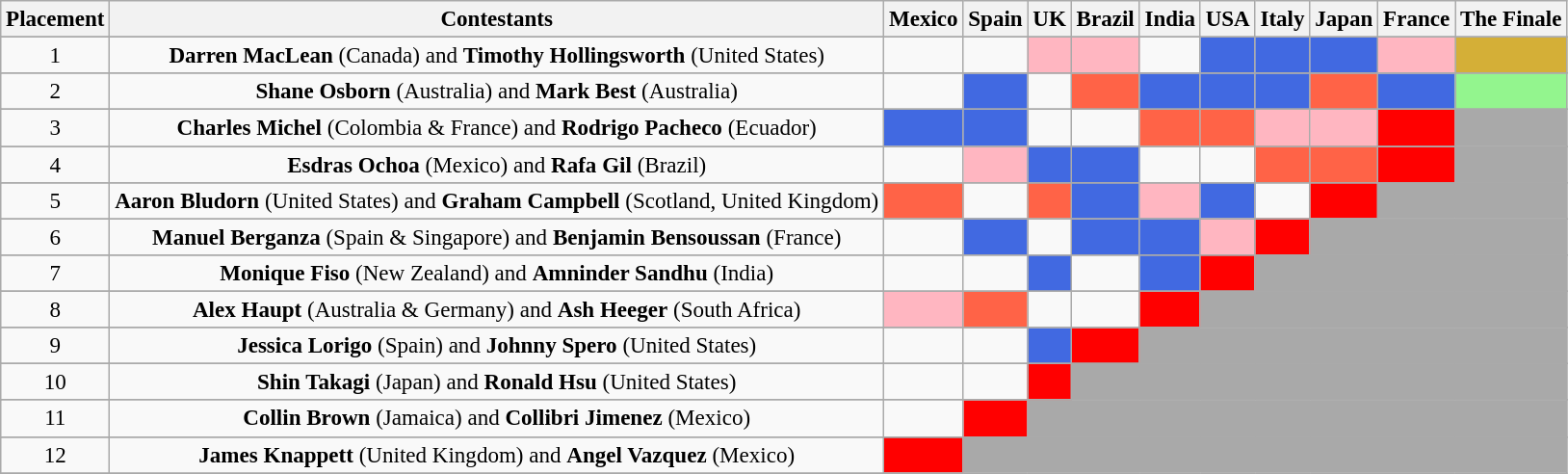<table class="wikitable" style="text-align:center;font-size:96%">
<tr>
<th>Placement</th>
<th>Contestants</th>
<th>Mexico</th>
<th>Spain</th>
<th>UK</th>
<th>Brazil</th>
<th>India</th>
<th>USA</th>
<th>Italy</th>
<th>Japan</th>
<th>France</th>
<th>The Finale</th>
</tr>
<tr The final plate>
</tr>
<tr>
</tr>
<tr>
<td>1</td>
<td><strong>Darren MacLean</strong> (Canada) and <strong>Timothy Hollingsworth</strong> (United States)</td>
<td></td>
<td></td>
<td style="background:lightpink;"></td>
<td style="background:lightpink;"></td>
<td></td>
<td style="background:royalblue;"></td>
<td style="background:royalblue;"></td>
<td style="background:royalblue;"></td>
<td style="background:lightpink;"></td>
<td style="background:#D4AF37"></td>
</tr>
<tr>
</tr>
<tr>
<td>2</td>
<td><strong>Shane Osborn</strong> (Australia) and <strong>Mark Best</strong> (Australia)</td>
<td></td>
<td style="background:royalblue;"></td>
<td></td>
<td style="background:tomato;"></td>
<td style="background:royalblue;"></td>
<td style="background:royalblue;"></td>
<td style="background:royalblue;"></td>
<td style="background:tomato;"></td>
<td style="background:royalblue;"></td>
<td style="background:#93f58e;"></td>
</tr>
<tr>
</tr>
<tr>
<td>3</td>
<td><strong>Charles Michel</strong> (Colombia & France) and <strong>Rodrigo Pacheco</strong> (Ecuador)</td>
<td style="background:royalblue;"></td>
<td style="background:royalblue;"></td>
<td></td>
<td></td>
<td style="background:tomato;"></td>
<td style="background:tomato;"></td>
<td style="background:lightpink;"></td>
<td style="background:lightpink;"></td>
<td style="background:red;"></td>
<td colspan="1" bgcolor="darkgray"></td>
</tr>
<tr>
</tr>
<tr>
<td>4</td>
<td><strong>Esdras Ochoa</strong> (Mexico) and <strong>Rafa Gil</strong> (Brazil)</td>
<td></td>
<td style="background:lightpink;"></td>
<td style="background:royalblue;"></td>
<td style="background:royalblue;"></td>
<td></td>
<td></td>
<td style="background:tomato;"></td>
<td style="background:tomato;"></td>
<td style="background:red;"></td>
<td colspan="1" bgcolor="darkgray"></td>
</tr>
<tr>
</tr>
<tr>
<td>5</td>
<td><strong>Aaron Bludorn</strong> (United States) and <strong>Graham Campbell</strong> (Scotland, United Kingdom)</td>
<td style="background:tomato;"></td>
<td></td>
<td style="background:tomato;"></td>
<td style="background:royalblue;"></td>
<td style="background:lightpink;"></td>
<td style="background:royalblue;"></td>
<td></td>
<td style="background:red;"></td>
<td colspan="2" bgcolor="darkgray"></td>
</tr>
<tr>
</tr>
<tr>
<td>6</td>
<td><strong>Manuel Berganza</strong> (Spain & Singapore) and <strong>Benjamin Bensoussan</strong> (France)</td>
<td></td>
<td style="background:royalblue;"></td>
<td></td>
<td style="background:royalblue;"></td>
<td style="background:royalblue;"></td>
<td style="background:lightpink;"></td>
<td style="background:red;"></td>
<td colspan="3" bgcolor="darkgray"></td>
</tr>
<tr>
</tr>
<tr>
<td>7</td>
<td><strong>Monique Fiso</strong> (New Zealand) and <strong>Amninder Sandhu</strong> (India)</td>
<td></td>
<td></td>
<td style="background:royalblue;"></td>
<td></td>
<td style="background:royalblue;"></td>
<td style="background:red;"></td>
<td colspan="4" bgcolor="darkgray"></td>
</tr>
<tr>
</tr>
<tr>
<td>8</td>
<td><strong>Alex Haupt</strong> (Australia & Germany) and <strong>Ash Heeger</strong> (South Africa)</td>
<td style="background:lightpink;"></td>
<td style="background:tomato;"></td>
<td></td>
<td></td>
<td style="background:red;"></td>
<td colspan="5" bgcolor="darkgray"></td>
</tr>
<tr>
</tr>
<tr>
<td>9</td>
<td><strong>Jessica Lorigo</strong> (Spain) and <strong>Johnny Spero</strong> (United States)</td>
<td></td>
<td></td>
<td style="background:royalblue;"></td>
<td style="background:red;"></td>
<td colspan="6" bgcolor="darkgray"></td>
</tr>
<tr>
</tr>
<tr>
<td>10</td>
<td><strong>Shin Takagi</strong> (Japan) and <strong>Ronald Hsu</strong> (United States)</td>
<td></td>
<td></td>
<td style="background:red;"></td>
<td colspan="7" bgcolor="darkgray"></td>
</tr>
<tr>
</tr>
<tr>
<td>11</td>
<td><strong>Collin Brown</strong> (Jamaica) and <strong>Collibri Jimenez</strong> (Mexico)</td>
<td></td>
<td style="background:red;"></td>
<td colspan="8" bgcolor="darkgray"></td>
</tr>
<tr>
</tr>
<tr>
<td>12</td>
<td><strong>James Knappett</strong> (United Kingdom) and <strong>Angel Vazquez</strong> (Mexico)</td>
<td style="background:red;"></td>
<td colspan="9" bgcolor="darkgray"></td>
</tr>
<tr>
</tr>
</table>
